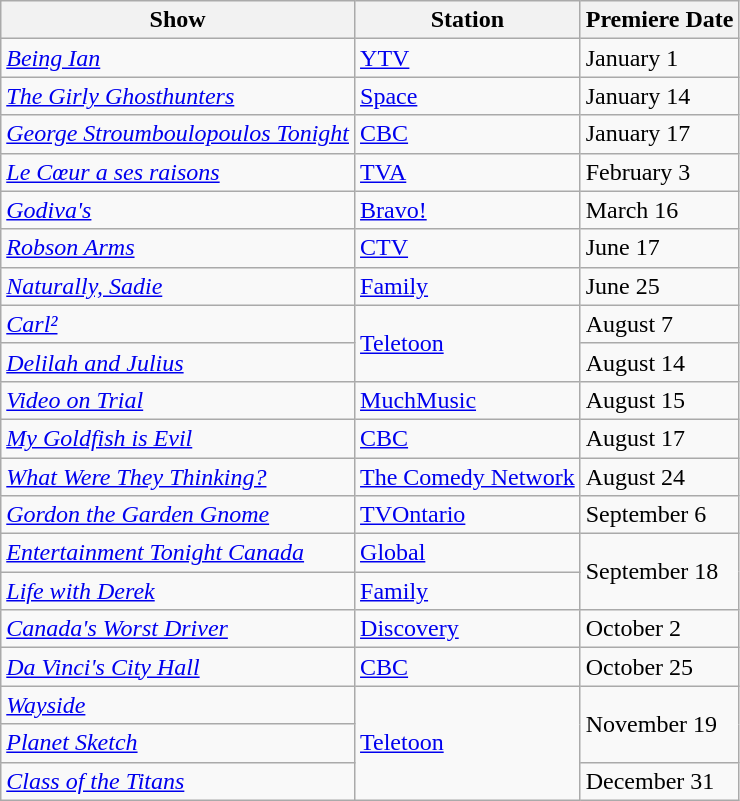<table class="wikitable">
<tr>
<th>Show</th>
<th>Station</th>
<th>Premiere Date</th>
</tr>
<tr>
<td><em><a href='#'>Being Ian</a></em></td>
<td><a href='#'>YTV</a></td>
<td>January 1</td>
</tr>
<tr>
<td><em><a href='#'>The Girly Ghosthunters</a></em></td>
<td><a href='#'>Space</a></td>
<td>January 14</td>
</tr>
<tr>
<td><em><a href='#'>George Stroumboulopoulos Tonight</a></em></td>
<td><a href='#'>CBC</a></td>
<td>January 17</td>
</tr>
<tr>
<td><em><a href='#'>Le Cœur a ses raisons</a></em></td>
<td><a href='#'>TVA</a></td>
<td>February 3</td>
</tr>
<tr>
<td><em><a href='#'>Godiva's</a></em></td>
<td><a href='#'>Bravo!</a></td>
<td>March 16</td>
</tr>
<tr>
<td><em><a href='#'>Robson Arms</a></em></td>
<td><a href='#'>CTV</a></td>
<td>June 17</td>
</tr>
<tr>
<td><em><a href='#'>Naturally, Sadie</a></em></td>
<td><a href='#'>Family</a></td>
<td>June 25</td>
</tr>
<tr>
<td><em><a href='#'>Carl²</a></em></td>
<td rowspan="2"><a href='#'>Teletoon</a></td>
<td>August 7</td>
</tr>
<tr>
<td><em><a href='#'>Delilah and Julius</a></em></td>
<td>August 14</td>
</tr>
<tr>
<td><em><a href='#'>Video on Trial</a></em></td>
<td><a href='#'>MuchMusic</a></td>
<td>August 15</td>
</tr>
<tr>
<td><em><a href='#'>My Goldfish is Evil</a></em></td>
<td><a href='#'>CBC</a></td>
<td>August 17</td>
</tr>
<tr>
<td><em><a href='#'>What Were They Thinking?</a></em></td>
<td><a href='#'>The Comedy Network</a></td>
<td>August 24</td>
</tr>
<tr>
<td><em><a href='#'>Gordon the Garden Gnome</a></em></td>
<td><a href='#'>TVOntario</a></td>
<td>September 6</td>
</tr>
<tr>
<td><em><a href='#'>Entertainment Tonight Canada</a></em></td>
<td><a href='#'>Global</a></td>
<td rowspan="2">September 18</td>
</tr>
<tr>
<td><em><a href='#'>Life with Derek</a></em></td>
<td><a href='#'>Family</a></td>
</tr>
<tr>
<td><em><a href='#'>Canada's Worst Driver</a></em></td>
<td><a href='#'>Discovery</a></td>
<td>October 2</td>
</tr>
<tr>
<td><em><a href='#'>Da Vinci's City Hall</a></em></td>
<td><a href='#'>CBC</a></td>
<td>October 25</td>
</tr>
<tr>
<td><em><a href='#'>Wayside</a></em></td>
<td rowspan="3"><a href='#'>Teletoon</a></td>
<td rowspan="2">November 19</td>
</tr>
<tr>
<td><em><a href='#'>Planet Sketch</a></em></td>
</tr>
<tr>
<td><em><a href='#'>Class of the Titans</a></em></td>
<td>December 31</td>
</tr>
</table>
